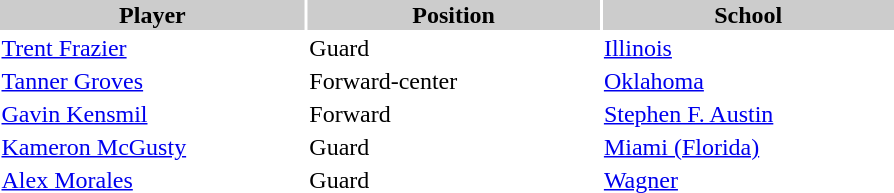<table style="width:600px" "border:'1' 'solid' 'gray' ">
<tr>
<th style="background:#CCCCCC;width:23%">Player</th>
<th style="background:#CCCCCC;width:22%">Position</th>
<th style="background:#CCCCCC;width:22%">School</th>
</tr>
<tr>
<td><a href='#'>Trent Frazier</a></td>
<td>Guard</td>
<td><a href='#'>Illinois</a></td>
</tr>
<tr>
<td><a href='#'>Tanner Groves</a></td>
<td>Forward-center</td>
<td><a href='#'>Oklahoma</a></td>
</tr>
<tr>
<td><a href='#'>Gavin Kensmil</a></td>
<td>Forward</td>
<td><a href='#'>Stephen F. Austin</a></td>
</tr>
<tr>
<td><a href='#'>Kameron McGusty</a></td>
<td>Guard</td>
<td><a href='#'>Miami (Florida)</a></td>
</tr>
<tr>
<td><a href='#'>Alex Morales</a></td>
<td>Guard</td>
<td><a href='#'>Wagner</a></td>
</tr>
</table>
